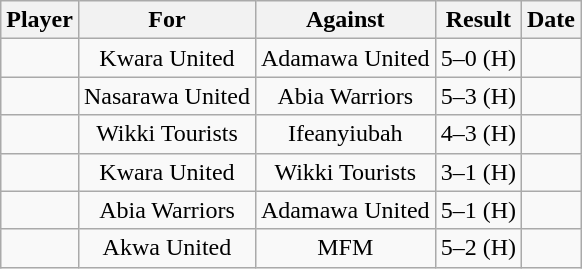<table class="wikitable" style="text-align:center">
<tr>
<th>Player</th>
<th>For</th>
<th>Against</th>
<th>Result</th>
<th>Date</th>
</tr>
<tr>
<td> </td>
<td>Kwara United</td>
<td>Adamawa United</td>
<td>5–0 (H)</td>
<td></td>
</tr>
<tr>
<td> </td>
<td>Nasarawa United</td>
<td>Abia Warriors</td>
<td>5–3 (H)</td>
<td></td>
</tr>
<tr>
<td> </td>
<td>Wikki Tourists</td>
<td>Ifeanyiubah</td>
<td>4–3 (H)</td>
<td></td>
</tr>
<tr>
<td> </td>
<td>Kwara United</td>
<td>Wikki Tourists</td>
<td>3–1 (H)</td>
<td></td>
</tr>
<tr>
<td> </td>
<td>Abia Warriors</td>
<td>Adamawa United</td>
<td>5–1 (H)</td>
<td></td>
</tr>
<tr>
<td></td>
<td>Akwa United</td>
<td>MFM</td>
<td>5–2 (H)</td>
<td></td>
</tr>
</table>
